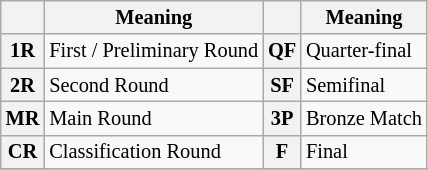<table class="wikitable" style="font-size: 85%">
<tr>
<th></th>
<th>Meaning</th>
<th></th>
<th>Meaning</th>
</tr>
<tr>
<th>1R</th>
<td>First / Preliminary Round</td>
<th>QF</th>
<td>Quarter-final</td>
</tr>
<tr>
<th>2R</th>
<td>Second Round</td>
<th>SF</th>
<td>Semifinal</td>
</tr>
<tr>
<th>MR</th>
<td>Main Round</td>
<th>3P</th>
<td>Bronze Match</td>
</tr>
<tr>
<th>CR</th>
<td>Classification Round</td>
<th>F</th>
<td>Final</td>
</tr>
<tr>
</tr>
</table>
